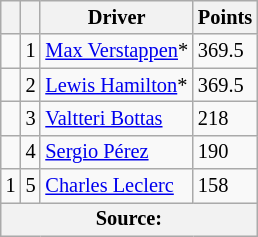<table class="wikitable" style="font-size: 85%;">
<tr>
<th scope="col"></th>
<th scope="col"></th>
<th scope="col">Driver</th>
<th scope="col">Points</th>
</tr>
<tr>
<td align="left"></td>
<td align="center">1</td>
<td> <a href='#'>Max Verstappen</a>*</td>
<td align="left">369.5</td>
</tr>
<tr>
<td align="left"></td>
<td align="center">2</td>
<td> <a href='#'>Lewis Hamilton</a>*</td>
<td align="left">369.5</td>
</tr>
<tr>
<td align="left"></td>
<td align="center">3</td>
<td> <a href='#'>Valtteri Bottas</a></td>
<td align="left">218</td>
</tr>
<tr>
<td align="left"></td>
<td align="center">4</td>
<td> <a href='#'>Sergio Pérez</a></td>
<td align="left">190</td>
</tr>
<tr>
<td align="left"> 1</td>
<td align="center">5</td>
<td> <a href='#'>Charles Leclerc</a></td>
<td align="left">158</td>
</tr>
<tr>
<th colspan=4>Source:</th>
</tr>
</table>
